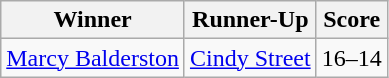<table class="wikitable">
<tr>
<th><strong>Winner</strong></th>
<th><strong>Runner-Up</strong></th>
<th><strong>Score</strong></th>
</tr>
<tr>
<td> <a href='#'>Marcy Balderston</a></td>
<td> <a href='#'>Cindy Street</a></td>
<td>16–14</td>
</tr>
</table>
